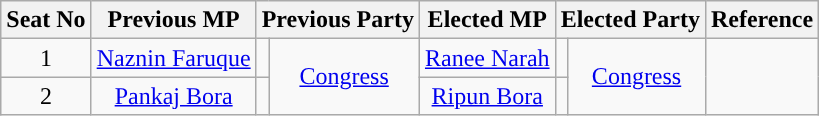<table class="wikitable">
<tr>
<th>Seat No</th>
<th>Previous MP</th>
<th colspan=2>Previous Party</th>
<th>Elected MP</th>
<th colspan=2>Elected Party</th>
<th>Reference</th>
</tr>
<tr style="text-align:center;">
<td>1</td>
<td><a href='#'>Naznin Faruque</a></td>
<td width="1px"></td>
<td rowspan="2"><a href='#'>Congress</a></td>
<td><a href='#'>Ranee Narah</a></td>
<td width="1px"></td>
<td rowspan="2"><a href='#'>Congress</a></td>
<td rowspan=2></td>
</tr>
<tr style="text-align:center;">
<td>2</td>
<td><a href='#'>Pankaj Bora</a></td>
<td width="1px"></td>
<td><a href='#'>Ripun Bora</a></td>
<td width="1px"></td>
</tr>
</table>
